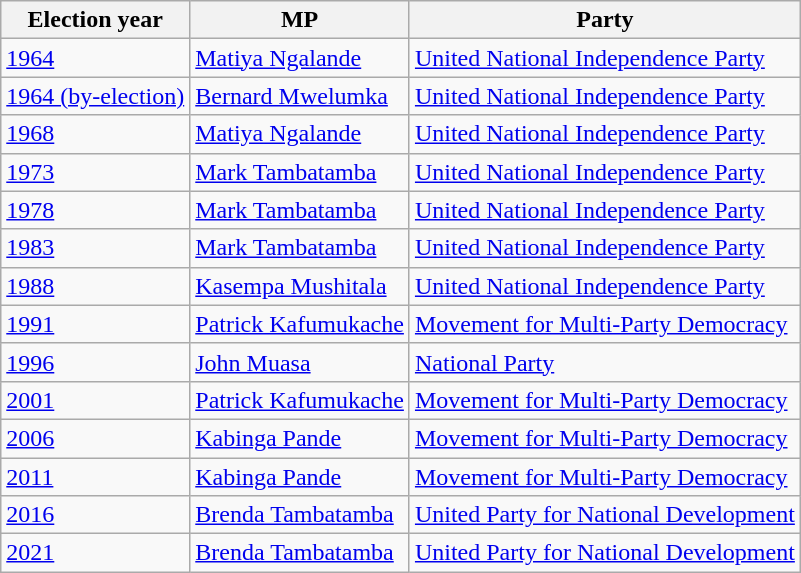<table class=wikitable>
<tr>
<th>Election year</th>
<th>MP</th>
<th>Party</th>
</tr>
<tr>
<td><a href='#'>1964</a></td>
<td><a href='#'>Matiya Ngalande</a></td>
<td><a href='#'>United National Independence Party</a></td>
</tr>
<tr>
<td><a href='#'>1964 (by-election)</a></td>
<td><a href='#'>Bernard Mwelumka</a></td>
<td><a href='#'>United National Independence Party</a></td>
</tr>
<tr>
<td><a href='#'>1968</a></td>
<td><a href='#'>Matiya Ngalande</a></td>
<td><a href='#'>United National Independence Party</a></td>
</tr>
<tr>
<td><a href='#'>1973</a></td>
<td><a href='#'>Mark Tambatamba</a></td>
<td><a href='#'>United National Independence Party</a></td>
</tr>
<tr>
<td><a href='#'>1978</a></td>
<td><a href='#'>Mark Tambatamba</a></td>
<td><a href='#'>United National Independence Party</a></td>
</tr>
<tr>
<td><a href='#'>1983</a></td>
<td><a href='#'>Mark Tambatamba</a></td>
<td><a href='#'>United National Independence Party</a></td>
</tr>
<tr>
<td><a href='#'>1988</a></td>
<td><a href='#'>Kasempa Mushitala</a></td>
<td><a href='#'>United National Independence Party</a></td>
</tr>
<tr>
<td><a href='#'>1991</a></td>
<td><a href='#'>Patrick Kafumukache</a></td>
<td><a href='#'>Movement for Multi-Party Democracy</a></td>
</tr>
<tr>
<td><a href='#'>1996</a></td>
<td><a href='#'>John Muasa</a></td>
<td><a href='#'>National Party</a></td>
</tr>
<tr>
<td><a href='#'>2001</a></td>
<td><a href='#'>Patrick Kafumukache</a></td>
<td><a href='#'>Movement for Multi-Party Democracy</a></td>
</tr>
<tr>
<td><a href='#'>2006</a></td>
<td><a href='#'>Kabinga Pande</a></td>
<td><a href='#'>Movement for Multi-Party Democracy</a></td>
</tr>
<tr>
<td><a href='#'>2011</a></td>
<td><a href='#'>Kabinga Pande</a></td>
<td><a href='#'>Movement for Multi-Party Democracy</a></td>
</tr>
<tr>
<td><a href='#'>2016</a></td>
<td><a href='#'>Brenda Tambatamba</a></td>
<td><a href='#'>United Party for National Development</a></td>
</tr>
<tr>
<td><a href='#'>2021</a></td>
<td><a href='#'>Brenda Tambatamba</a></td>
<td><a href='#'>United Party for National Development</a></td>
</tr>
</table>
